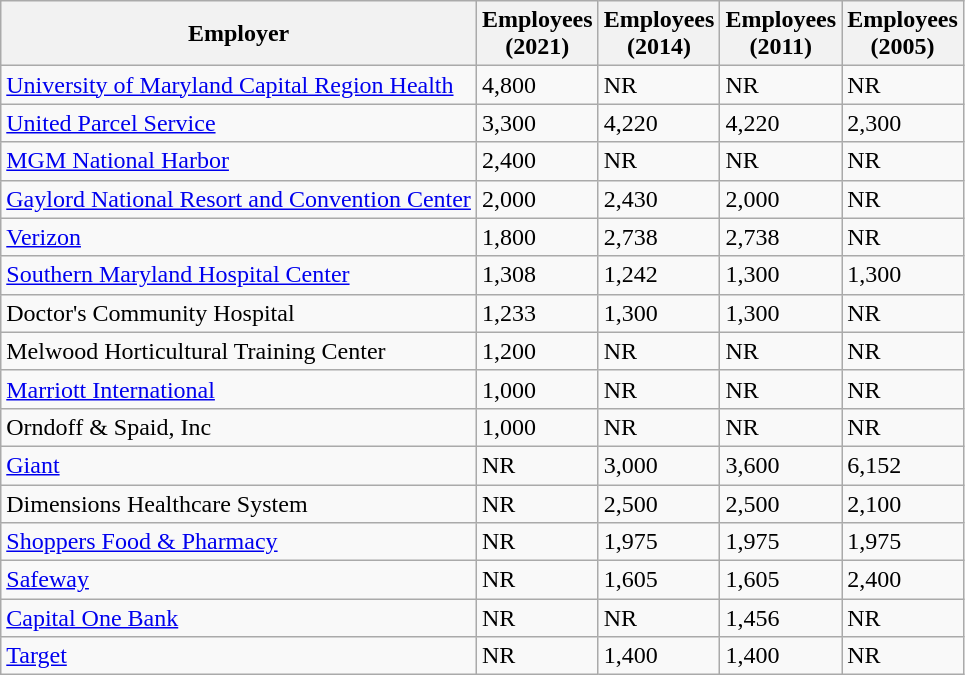<table class="wikitable sortable">
<tr>
<th>Employer</th>
<th>Employees<br>(2021)</th>
<th>Employees<br>(2014)</th>
<th>Employees<br>(2011)</th>
<th>Employees<br>(2005)</th>
</tr>
<tr>
<td><a href='#'>University of Maryland Capital Region Health</a></td>
<td>4,800</td>
<td>NR</td>
<td>NR</td>
<td>NR</td>
</tr>
<tr>
<td><a href='#'>United Parcel Service</a></td>
<td>3,300</td>
<td>4,220</td>
<td>4,220</td>
<td>2,300</td>
</tr>
<tr>
<td><a href='#'>MGM National Harbor</a></td>
<td>2,400</td>
<td>NR</td>
<td>NR</td>
<td>NR</td>
</tr>
<tr>
<td><a href='#'>Gaylord National Resort and Convention Center</a></td>
<td>2,000</td>
<td>2,430</td>
<td>2,000</td>
<td>NR</td>
</tr>
<tr>
<td><a href='#'>Verizon</a></td>
<td>1,800</td>
<td>2,738</td>
<td>2,738</td>
<td>NR</td>
</tr>
<tr>
<td><a href='#'>Southern Maryland Hospital Center</a></td>
<td>1,308</td>
<td>1,242</td>
<td>1,300</td>
<td>1,300</td>
</tr>
<tr>
<td>Doctor's Community Hospital</td>
<td>1,233</td>
<td>1,300</td>
<td>1,300</td>
<td>NR</td>
</tr>
<tr>
<td>Melwood Horticultural Training Center</td>
<td>1,200</td>
<td>NR</td>
<td>NR</td>
<td>NR</td>
</tr>
<tr>
<td><a href='#'>Marriott International</a></td>
<td>1,000</td>
<td>NR</td>
<td>NR</td>
<td>NR</td>
</tr>
<tr>
<td>Orndoff & Spaid, Inc</td>
<td>1,000</td>
<td>NR</td>
<td>NR</td>
<td>NR</td>
</tr>
<tr>
<td><a href='#'>Giant</a></td>
<td>NR</td>
<td>3,000</td>
<td>3,600</td>
<td>6,152</td>
</tr>
<tr>
<td>Dimensions Healthcare System</td>
<td>NR</td>
<td>2,500</td>
<td>2,500</td>
<td>2,100</td>
</tr>
<tr>
<td><a href='#'>Shoppers Food & Pharmacy</a></td>
<td>NR</td>
<td>1,975</td>
<td>1,975</td>
<td>1,975</td>
</tr>
<tr>
<td><a href='#'>Safeway</a></td>
<td>NR</td>
<td>1,605</td>
<td>1,605</td>
<td>2,400</td>
</tr>
<tr>
<td><a href='#'>Capital One Bank</a></td>
<td>NR</td>
<td>NR</td>
<td>1,456</td>
<td>NR</td>
</tr>
<tr>
<td><a href='#'>Target</a></td>
<td>NR</td>
<td>1,400</td>
<td>1,400</td>
<td>NR</td>
</tr>
</table>
